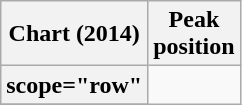<table class="wikitable sortable plainrowheaders" style="text-align:center;">
<tr>
<th scope="col">Chart (2014)</th>
<th scope="col">Peak<br>position</th>
</tr>
<tr>
<th>scope="row"</th>
</tr>
<tr>
</tr>
</table>
